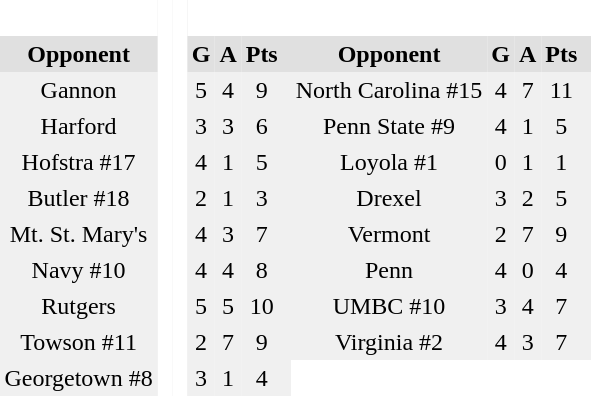<table BORDER="0" CELLPADDING="3" CELLSPACING="0">
<tr ALIGN="center" bgcolor="#e0e0e0">
<th colspan="1" bgcolor="#ffffff"> </th>
<th rowspan="99" bgcolor="#ffffff"> </th>
<th rowspan="99" bgcolor="#ffffff"> </th>
</tr>
<tr ALIGN="center" bgcolor="#e0e0e0">
<th>Opponent</th>
<th>G</th>
<th>A</th>
<th>Pts</th>
<th></th>
<th>Opponent</th>
<th>G</th>
<th>A</th>
<th>Pts</th>
<th></th>
</tr>
<tr ALIGN="center" bgcolor="#f0f0f0">
<td>Gannon</td>
<td>5</td>
<td>4</td>
<td>9</td>
<td></td>
<td>North Carolina #15</td>
<td>4</td>
<td>7</td>
<td>11</td>
<td></td>
</tr>
<tr ALIGN="center">
</tr>
<tr ALIGN="center" bgcolor="#f0f0f0">
<td>Harford</td>
<td>3</td>
<td>3</td>
<td>6</td>
<td></td>
<td>Penn State #9</td>
<td>4</td>
<td>1</td>
<td>5</td>
<td></td>
</tr>
<tr ALIGN="center">
</tr>
<tr ALIGN="center" bgcolor="#f0f0f0">
<td>Hofstra #17</td>
<td>4</td>
<td>1</td>
<td>5</td>
<td></td>
<td>Loyola #1</td>
<td>0</td>
<td>1</td>
<td>1</td>
<td></td>
</tr>
<tr ALIGN="center">
</tr>
<tr ALIGN="center" bgcolor="#f0f0f0">
<td>Butler #18</td>
<td>2</td>
<td>1</td>
<td>3</td>
<td></td>
<td>Drexel</td>
<td>3</td>
<td>2</td>
<td>5</td>
<td></td>
</tr>
<tr ALIGN="center">
</tr>
<tr ALIGN="center" bgcolor="#f0f0f0">
<td>Mt. St. Mary's</td>
<td>4</td>
<td>3</td>
<td>7</td>
<td></td>
<td>Vermont</td>
<td>2</td>
<td>7</td>
<td>9</td>
<td></td>
</tr>
<tr ALIGN="center">
</tr>
<tr ALIGN="center" bgcolor="#f0f0f0">
<td>Navy #10</td>
<td>4</td>
<td>4</td>
<td>8</td>
<td></td>
<td>Penn</td>
<td>4</td>
<td>0</td>
<td>4</td>
<td></td>
</tr>
<tr ALIGN="center">
</tr>
<tr ALIGN="center" bgcolor="#f0f0f0">
<td>Rutgers</td>
<td>5</td>
<td>5</td>
<td>10</td>
<td></td>
<td>UMBC #10</td>
<td>3</td>
<td>4</td>
<td>7</td>
<td></td>
</tr>
<tr ALIGN="center">
</tr>
<tr ALIGN="center" bgcolor="#f0f0f0">
<td>Towson #11</td>
<td>2</td>
<td>7</td>
<td>9</td>
<td></td>
<td>Virginia #2</td>
<td>4</td>
<td>3</td>
<td>7</td>
<td></td>
</tr>
<tr ALIGN="center">
</tr>
<tr ALIGN="center" bgcolor="#f0f0f0">
<td>Georgetown #8</td>
<td>3</td>
<td>1</td>
<td>4</td>
<td></td>
</tr>
<tr ALIGN="center">
</tr>
</table>
